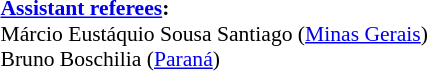<table width=50% style="font-size: 90%">
<tr>
<td><br><br><strong><a href='#'>Assistant referees</a>:</strong>
<br>Márcio Eustáquio Sousa Santiago (<a href='#'>Minas Gerais</a>)
<br>Bruno Boschilia (<a href='#'>Paraná</a>)</td>
</tr>
</table>
